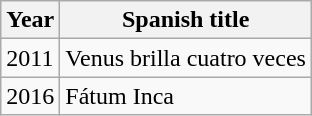<table class="wikitable">
<tr>
<th>Year</th>
<th>Spanish title</th>
</tr>
<tr>
<td>2011</td>
<td>Venus brilla cuatro veces</td>
</tr>
<tr>
<td>2016</td>
<td>Fátum Inca</td>
</tr>
</table>
